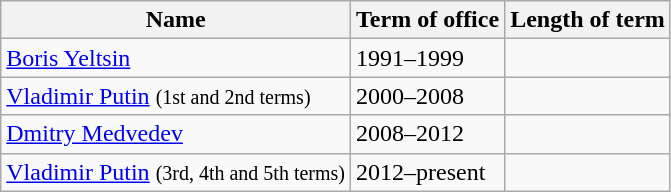<table class="wikitable">
<tr>
<th>Name</th>
<th>Term of office</th>
<th>Length of term</th>
</tr>
<tr>
<td><a href='#'>Boris Yeltsin</a></td>
<td>1991–1999</td>
<td></td>
</tr>
<tr>
<td><a href='#'>Vladimir Putin</a> <small>(1st and 2nd terms)</small></td>
<td>2000–2008</td>
<td></td>
</tr>
<tr>
<td><a href='#'>Dmitry Medvedev</a></td>
<td>2008–2012</td>
<td></td>
</tr>
<tr>
<td><a href='#'>Vladimir Putin</a> <small>(3rd, 4th and 5th terms)</small></td>
<td>2012–present</td>
<td></td>
</tr>
</table>
